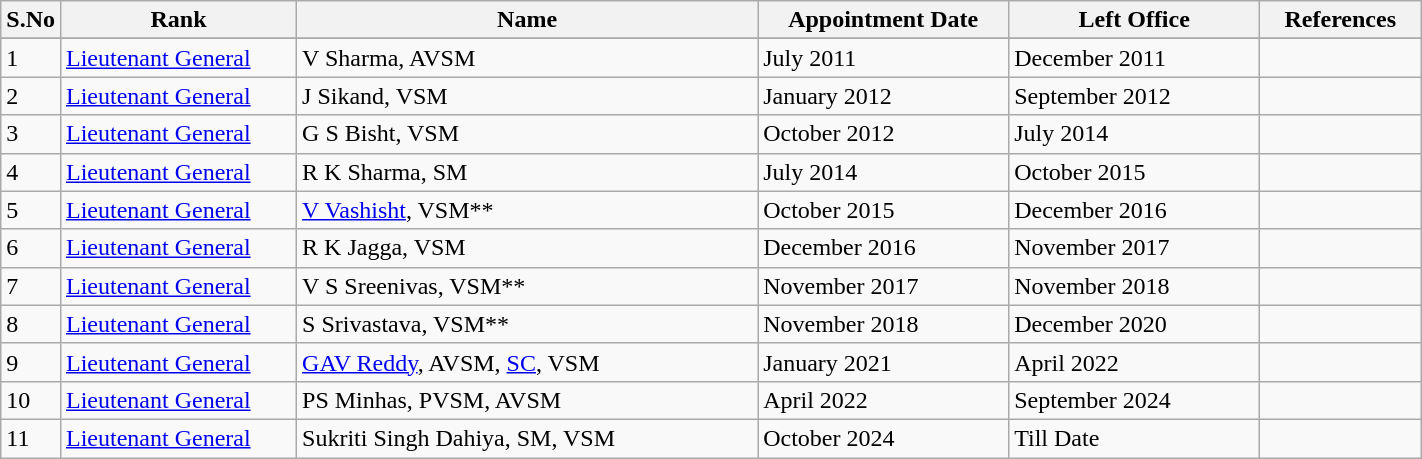<table class="wikitable">
<tr>
<th scope="col" style="width: 20px;">S.No</th>
<th scope="col" style="width: 150px;">Rank</th>
<th scope="col" style="width: 300px;">Name</th>
<th scope="col" style="width: 160px;">Appointment Date</th>
<th scope="col" style="width: 160px;">Left Office</th>
<th scope="col" style="width: 100px;">References</th>
</tr>
<tr>
</tr>
<tr>
<td>1</td>
<td><a href='#'>Lieutenant General</a></td>
<td>V Sharma, AVSM</td>
<td>July 2011</td>
<td>December 2011</td>
<td></td>
</tr>
<tr>
<td>2</td>
<td><a href='#'>Lieutenant General</a></td>
<td>J Sikand, VSM</td>
<td>January 2012</td>
<td>September 2012</td>
<td></td>
</tr>
<tr>
<td>3</td>
<td><a href='#'>Lieutenant General</a></td>
<td>G S Bisht, VSM</td>
<td>October 2012</td>
<td>July 2014</td>
<td></td>
</tr>
<tr>
<td>4</td>
<td><a href='#'>Lieutenant General</a></td>
<td>R K Sharma, SM</td>
<td>July 2014</td>
<td>October 2015</td>
<td></td>
</tr>
<tr>
<td>5</td>
<td><a href='#'>Lieutenant General</a></td>
<td><a href='#'>V Vashisht</a>, VSM**</td>
<td>October 2015</td>
<td>December 2016</td>
<td></td>
</tr>
<tr>
<td>6</td>
<td><a href='#'>Lieutenant General</a></td>
<td>R K Jagga, VSM</td>
<td>December 2016</td>
<td>November 2017</td>
<td></td>
</tr>
<tr>
<td>7</td>
<td><a href='#'>Lieutenant General</a></td>
<td>V S Sreenivas, VSM**</td>
<td>November 2017</td>
<td>November 2018</td>
<td></td>
</tr>
<tr>
<td>8</td>
<td><a href='#'>Lieutenant General</a></td>
<td>S Srivastava, VSM**</td>
<td>November 2018</td>
<td>December 2020</td>
<td></td>
</tr>
<tr>
<td>9</td>
<td><a href='#'>Lieutenant General</a></td>
<td><a href='#'>GAV Reddy</a>, AVSM, <a href='#'>SC</a>, VSM</td>
<td>January 2021</td>
<td>April 2022</td>
<td></td>
</tr>
<tr>
<td>10</td>
<td><a href='#'>Lieutenant General</a></td>
<td>PS Minhas, PVSM, AVSM</td>
<td>April 2022</td>
<td>September 2024</td>
<td></td>
</tr>
<tr>
<td>11</td>
<td><a href='#'>Lieutenant General</a></td>
<td>Sukriti Singh Dahiya, SM, VSM</td>
<td>October 2024</td>
<td>Till Date</td>
<td></td>
</tr>
</table>
